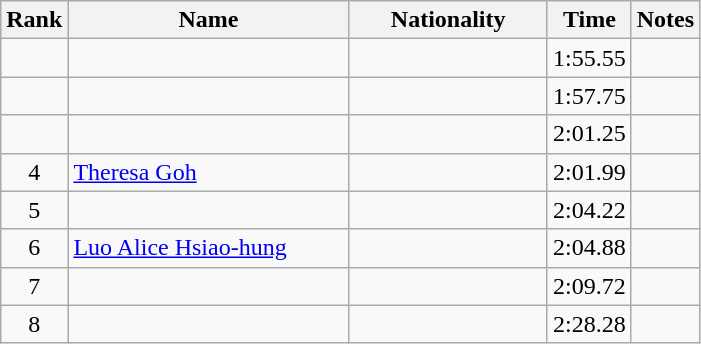<table class="wikitable sortable" style="text-align:center">
<tr>
<th>Rank</th>
<th style="width:180px">Name</th>
<th style="width:125px">Nationality</th>
<th>Time</th>
<th>Notes</th>
</tr>
<tr>
<td></td>
<td style="text-align:left;"></td>
<td style="text-align:left;"></td>
<td>1:55.55</td>
<td></td>
</tr>
<tr>
<td></td>
<td style="text-align:left;"></td>
<td style="text-align:left;"></td>
<td>1:57.75</td>
<td></td>
</tr>
<tr>
<td></td>
<td style="text-align:left;"></td>
<td style="text-align:left;"></td>
<td>2:01.25</td>
<td></td>
</tr>
<tr>
<td>4</td>
<td style="text-align:left;"><a href='#'>Theresa Goh</a></td>
<td style="text-align:left;"></td>
<td>2:01.99</td>
<td></td>
</tr>
<tr>
<td>5</td>
<td style="text-align:left;"></td>
<td style="text-align:left;"></td>
<td>2:04.22</td>
<td></td>
</tr>
<tr>
<td>6</td>
<td style="text-align:left;"><a href='#'>Luo Alice Hsiao-hung</a></td>
<td style="text-align:left;"></td>
<td>2:04.88</td>
<td></td>
</tr>
<tr>
<td>7</td>
<td style="text-align:left;"></td>
<td style="text-align:left;"></td>
<td>2:09.72</td>
<td></td>
</tr>
<tr>
<td>8</td>
<td style="text-align:left;"></td>
<td style="text-align:left;"></td>
<td>2:28.28</td>
<td></td>
</tr>
</table>
